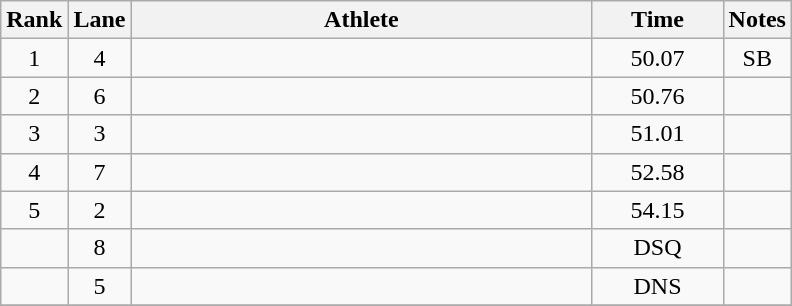<table class="wikitable" style="text-align:center">
<tr>
<th>Rank</th>
<th>Lane</th>
<th width=300>Athlete</th>
<th width=80>Time</th>
<th>Notes</th>
</tr>
<tr>
<td>1</td>
<td>4</td>
<td align=left></td>
<td>50.07</td>
<td>SB</td>
</tr>
<tr>
<td>2</td>
<td>6</td>
<td align=left></td>
<td>50.76</td>
<td></td>
</tr>
<tr>
<td>3</td>
<td>3</td>
<td align=left></td>
<td>51.01</td>
<td></td>
</tr>
<tr>
<td>4</td>
<td>7</td>
<td align=left></td>
<td>52.58</td>
<td></td>
</tr>
<tr>
<td>5</td>
<td>2</td>
<td align=left></td>
<td>54.15</td>
<td></td>
</tr>
<tr>
<td></td>
<td>8</td>
<td align=left></td>
<td>DSQ</td>
<td></td>
</tr>
<tr>
<td></td>
<td>5</td>
<td align=left></td>
<td>DNS</td>
<td></td>
</tr>
<tr>
</tr>
</table>
